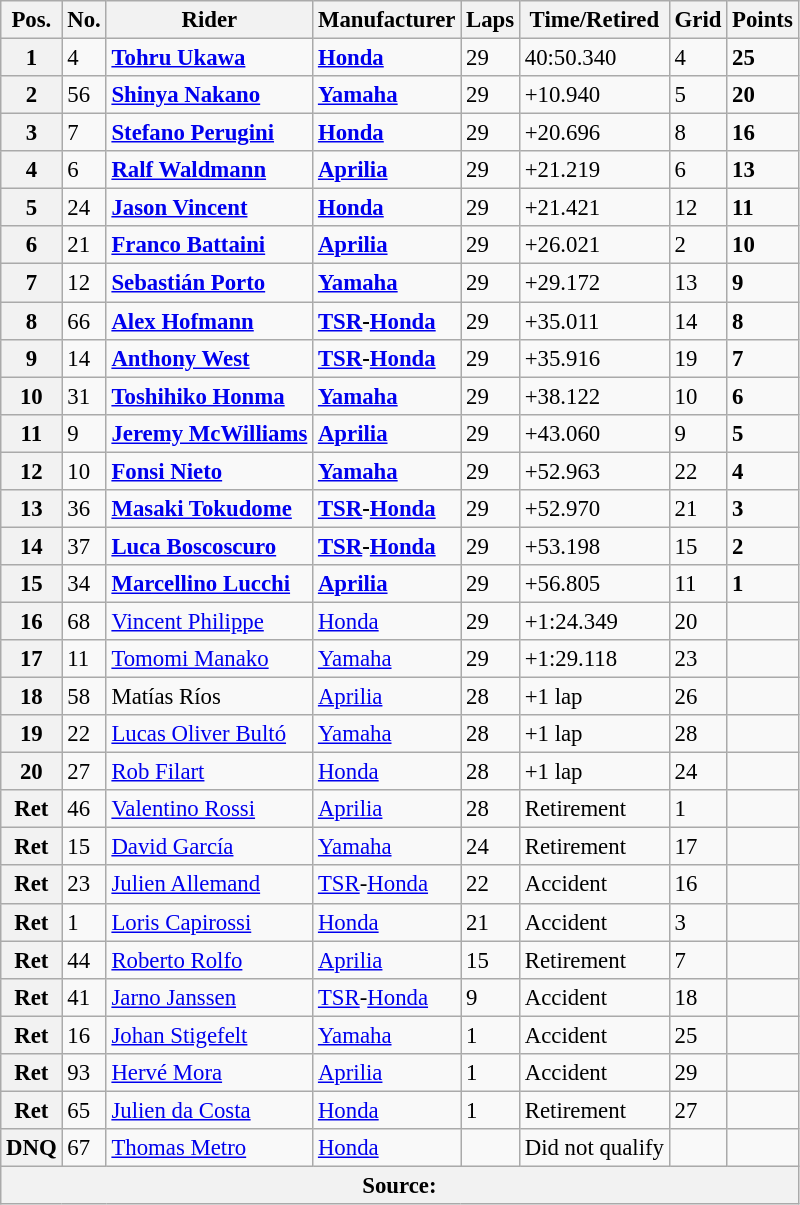<table class="wikitable" style="font-size: 95%;">
<tr>
<th>Pos.</th>
<th>No.</th>
<th>Rider</th>
<th>Manufacturer</th>
<th>Laps</th>
<th>Time/Retired</th>
<th>Grid</th>
<th>Points</th>
</tr>
<tr>
<th>1</th>
<td>4</td>
<td> <strong><a href='#'>Tohru Ukawa</a></strong></td>
<td><strong><a href='#'>Honda</a></strong></td>
<td>29</td>
<td>40:50.340</td>
<td>4</td>
<td><strong>25</strong></td>
</tr>
<tr>
<th>2</th>
<td>56</td>
<td> <strong><a href='#'>Shinya Nakano</a></strong></td>
<td><strong><a href='#'>Yamaha</a></strong></td>
<td>29</td>
<td>+10.940</td>
<td>5</td>
<td><strong>20</strong></td>
</tr>
<tr>
<th>3</th>
<td>7</td>
<td> <strong><a href='#'>Stefano Perugini</a></strong></td>
<td><strong><a href='#'>Honda</a></strong></td>
<td>29</td>
<td>+20.696</td>
<td>8</td>
<td><strong>16</strong></td>
</tr>
<tr>
<th>4</th>
<td>6</td>
<td> <strong><a href='#'>Ralf Waldmann</a></strong></td>
<td><strong><a href='#'>Aprilia</a></strong></td>
<td>29</td>
<td>+21.219</td>
<td>6</td>
<td><strong>13</strong></td>
</tr>
<tr>
<th>5</th>
<td>24</td>
<td> <strong><a href='#'>Jason Vincent</a></strong></td>
<td><strong><a href='#'>Honda</a></strong></td>
<td>29</td>
<td>+21.421</td>
<td>12</td>
<td><strong>11</strong></td>
</tr>
<tr>
<th>6</th>
<td>21</td>
<td> <strong><a href='#'>Franco Battaini</a></strong></td>
<td><strong><a href='#'>Aprilia</a></strong></td>
<td>29</td>
<td>+26.021</td>
<td>2</td>
<td><strong>10</strong></td>
</tr>
<tr>
<th>7</th>
<td>12</td>
<td> <strong><a href='#'>Sebastián Porto</a></strong></td>
<td><strong><a href='#'>Yamaha</a></strong></td>
<td>29</td>
<td>+29.172</td>
<td>13</td>
<td><strong>9</strong></td>
</tr>
<tr>
<th>8</th>
<td>66</td>
<td> <strong><a href='#'>Alex Hofmann</a></strong></td>
<td><strong><a href='#'>TSR</a>-<a href='#'>Honda</a></strong></td>
<td>29</td>
<td>+35.011</td>
<td>14</td>
<td><strong>8</strong></td>
</tr>
<tr>
<th>9</th>
<td>14</td>
<td> <strong><a href='#'>Anthony West</a></strong></td>
<td><strong><a href='#'>TSR</a>-<a href='#'>Honda</a></strong></td>
<td>29</td>
<td>+35.916</td>
<td>19</td>
<td><strong>7</strong></td>
</tr>
<tr>
<th>10</th>
<td>31</td>
<td> <strong><a href='#'>Toshihiko Honma</a></strong></td>
<td><strong><a href='#'>Yamaha</a></strong></td>
<td>29</td>
<td>+38.122</td>
<td>10</td>
<td><strong>6</strong></td>
</tr>
<tr>
<th>11</th>
<td>9</td>
<td> <strong><a href='#'>Jeremy McWilliams</a></strong></td>
<td><strong><a href='#'>Aprilia</a></strong></td>
<td>29</td>
<td>+43.060</td>
<td>9</td>
<td><strong>5</strong></td>
</tr>
<tr>
<th>12</th>
<td>10</td>
<td> <strong><a href='#'>Fonsi Nieto</a></strong></td>
<td><strong><a href='#'>Yamaha</a></strong></td>
<td>29</td>
<td>+52.963</td>
<td>22</td>
<td><strong>4</strong></td>
</tr>
<tr>
<th>13</th>
<td>36</td>
<td> <strong><a href='#'>Masaki Tokudome</a></strong></td>
<td><strong><a href='#'>TSR</a>-<a href='#'>Honda</a></strong></td>
<td>29</td>
<td>+52.970</td>
<td>21</td>
<td><strong>3</strong></td>
</tr>
<tr>
<th>14</th>
<td>37</td>
<td> <strong><a href='#'>Luca Boscoscuro</a></strong></td>
<td><strong><a href='#'>TSR</a>-<a href='#'>Honda</a></strong></td>
<td>29</td>
<td>+53.198</td>
<td>15</td>
<td><strong>2</strong></td>
</tr>
<tr>
<th>15</th>
<td>34</td>
<td> <strong><a href='#'>Marcellino Lucchi</a></strong></td>
<td><strong><a href='#'>Aprilia</a></strong></td>
<td>29</td>
<td>+56.805</td>
<td>11</td>
<td><strong>1</strong></td>
</tr>
<tr>
<th>16</th>
<td>68</td>
<td> <a href='#'>Vincent Philippe</a></td>
<td><a href='#'>Honda</a></td>
<td>29</td>
<td>+1:24.349</td>
<td>20</td>
<td></td>
</tr>
<tr>
<th>17</th>
<td>11</td>
<td> <a href='#'>Tomomi Manako</a></td>
<td><a href='#'>Yamaha</a></td>
<td>29</td>
<td>+1:29.118</td>
<td>23</td>
<td></td>
</tr>
<tr>
<th>18</th>
<td>58</td>
<td> Matías Ríos</td>
<td><a href='#'>Aprilia</a></td>
<td>28</td>
<td>+1 lap</td>
<td>26</td>
<td></td>
</tr>
<tr>
<th>19</th>
<td>22</td>
<td> <a href='#'>Lucas Oliver Bultó</a></td>
<td><a href='#'>Yamaha</a></td>
<td>28</td>
<td>+1 lap</td>
<td>28</td>
<td></td>
</tr>
<tr>
<th>20</th>
<td>27</td>
<td> <a href='#'>Rob Filart</a></td>
<td><a href='#'>Honda</a></td>
<td>28</td>
<td>+1 lap</td>
<td>24</td>
<td></td>
</tr>
<tr>
<th>Ret</th>
<td>46</td>
<td> <a href='#'>Valentino Rossi</a></td>
<td><a href='#'>Aprilia</a></td>
<td>28</td>
<td>Retirement</td>
<td>1</td>
<td></td>
</tr>
<tr>
<th>Ret</th>
<td>15</td>
<td> <a href='#'>David García</a></td>
<td><a href='#'>Yamaha</a></td>
<td>24</td>
<td>Retirement</td>
<td>17</td>
<td></td>
</tr>
<tr>
<th>Ret</th>
<td>23</td>
<td> <a href='#'>Julien Allemand</a></td>
<td><a href='#'>TSR</a>-<a href='#'>Honda</a></td>
<td>22</td>
<td>Accident</td>
<td>16</td>
<td></td>
</tr>
<tr>
<th>Ret</th>
<td>1</td>
<td> <a href='#'>Loris Capirossi</a></td>
<td><a href='#'>Honda</a></td>
<td>21</td>
<td>Accident</td>
<td>3</td>
<td></td>
</tr>
<tr>
<th>Ret</th>
<td>44</td>
<td> <a href='#'>Roberto Rolfo</a></td>
<td><a href='#'>Aprilia</a></td>
<td>15</td>
<td>Retirement</td>
<td>7</td>
<td></td>
</tr>
<tr>
<th>Ret</th>
<td>41</td>
<td> <a href='#'>Jarno Janssen</a></td>
<td><a href='#'>TSR</a>-<a href='#'>Honda</a></td>
<td>9</td>
<td>Accident</td>
<td>18</td>
<td></td>
</tr>
<tr>
<th>Ret</th>
<td>16</td>
<td> <a href='#'>Johan Stigefelt</a></td>
<td><a href='#'>Yamaha</a></td>
<td>1</td>
<td>Accident</td>
<td>25</td>
<td></td>
</tr>
<tr>
<th>Ret</th>
<td>93</td>
<td> <a href='#'>Hervé Mora</a></td>
<td><a href='#'>Aprilia</a></td>
<td>1</td>
<td>Accident</td>
<td>29</td>
<td></td>
</tr>
<tr>
<th>Ret</th>
<td>65</td>
<td> <a href='#'>Julien da Costa</a></td>
<td><a href='#'>Honda</a></td>
<td>1</td>
<td>Retirement</td>
<td>27</td>
<td></td>
</tr>
<tr>
<th>DNQ</th>
<td>67</td>
<td> <a href='#'>Thomas Metro</a></td>
<td><a href='#'>Honda</a></td>
<td></td>
<td>Did not qualify</td>
<td></td>
<td></td>
</tr>
<tr>
<th colspan=8>Source: </th>
</tr>
</table>
